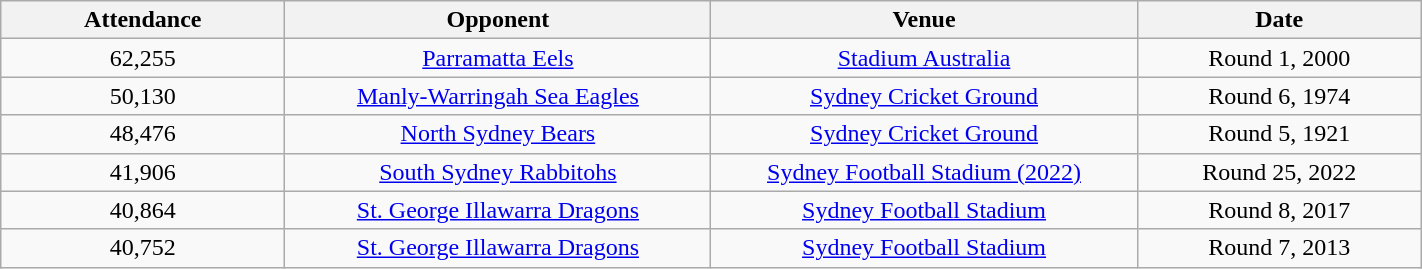<table class="wikitable" width="75%" style="text-align: center;">
<tr>
<th width="10%">Attendance</th>
<th width="15%">Opponent</th>
<th width="15%">Venue</th>
<th width="10%">Date</th>
</tr>
<tr>
<td>62,255</td>
<td><a href='#'>Parramatta Eels</a></td>
<td><a href='#'>Stadium Australia</a></td>
<td>Round 1, 2000</td>
</tr>
<tr>
<td>50,130</td>
<td><a href='#'>Manly-Warringah Sea Eagles</a></td>
<td><a href='#'>Sydney Cricket Ground</a></td>
<td>Round 6, 1974</td>
</tr>
<tr>
<td>48,476</td>
<td><a href='#'>North Sydney Bears</a></td>
<td><a href='#'>Sydney Cricket Ground</a></td>
<td>Round 5, 1921</td>
</tr>
<tr>
<td>41,906</td>
<td><a href='#'>South Sydney Rabbitohs</a></td>
<td><a href='#'>Sydney Football Stadium (2022)</a></td>
<td>Round 25, 2022</td>
</tr>
<tr>
<td>40,864</td>
<td><a href='#'>St. George Illawarra Dragons</a></td>
<td><a href='#'>Sydney Football Stadium</a></td>
<td>Round 8, 2017</td>
</tr>
<tr>
<td>40,752</td>
<td><a href='#'>St. George Illawarra Dragons</a></td>
<td><a href='#'>Sydney Football Stadium</a></td>
<td>Round 7, 2013</td>
</tr>
</table>
